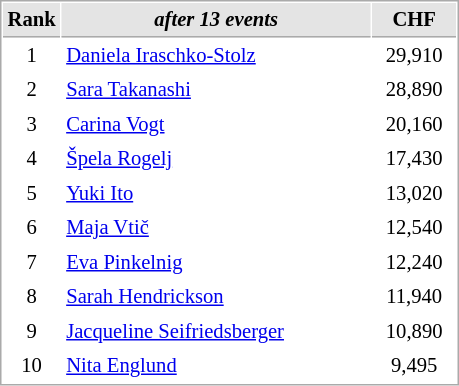<table cellspacing="1" cellpadding="3" style="border:1px solid #AAAAAA;font-size:86%">
<tr style="background-color: #E4E4E4;">
<th style="border-bottom:1px solid #AAAAAA; width: 10px;">Rank</th>
<th style="border-bottom:1px solid #AAAAAA; width: 200px;"><em>after 13 events</em></th>
<th style="border-bottom:1px solid #AAAAAA; width: 50px;">CHF</th>
</tr>
<tr>
<td align=center>1</td>
<td> <a href='#'>Daniela Iraschko-Stolz</a></td>
<td align=center>29,910</td>
</tr>
<tr>
<td align=center>2</td>
<td> <a href='#'>Sara Takanashi</a></td>
<td align=center>28,890</td>
</tr>
<tr>
<td align=center>3</td>
<td> <a href='#'>Carina Vogt</a></td>
<td align=center>20,160</td>
</tr>
<tr>
<td align=center>4</td>
<td> <a href='#'>Špela Rogelj</a></td>
<td align=center>17,430</td>
</tr>
<tr>
<td align=center>5</td>
<td> <a href='#'>Yuki Ito</a></td>
<td align=center>13,020</td>
</tr>
<tr>
<td align=center>6</td>
<td> <a href='#'>Maja Vtič</a></td>
<td align=center>12,540</td>
</tr>
<tr>
<td align=center>7</td>
<td> <a href='#'>Eva Pinkelnig</a></td>
<td align=center>12,240</td>
</tr>
<tr>
<td align=center>8</td>
<td> <a href='#'>Sarah Hendrickson</a></td>
<td align=center>11,940</td>
</tr>
<tr>
<td align=center>9</td>
<td> <a href='#'>Jacqueline Seifriedsberger</a></td>
<td align=center>10,890</td>
</tr>
<tr>
<td align=center>10</td>
<td> <a href='#'>Nita Englund</a></td>
<td align=center>9,495</td>
</tr>
</table>
